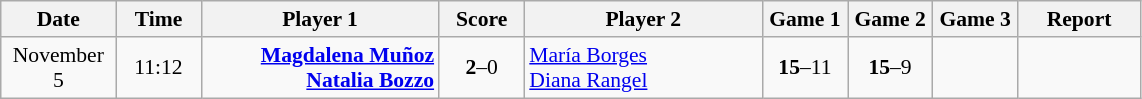<table class="wikitable" style="font-size:90%; text-align:center">
<tr>
<th width="70">Date</th>
<th width="50">Time</th>
<th width="152">Player 1</th>
<th width="50">Score</th>
<th width="152">Player 2</th>
<th width="50">Game 1</th>
<th width="50">Game 2</th>
<th width="50">Game 3</th>
<th width="75">Report</th>
</tr>
<tr>
<td>November 5</td>
<td>11:12</td>
<td align="right"><strong><a href='#'>Magdalena Muñoz</a> <br><a href='#'>Natalia Bozzo</a> </strong></td>
<td><strong>2</strong>–0</td>
<td align="left"> <a href='#'>María Borges</a><br> <a href='#'>Diana Rangel</a></td>
<td><strong>15</strong>–11</td>
<td><strong>15</strong>–9</td>
<td></td>
<td></td>
</tr>
</table>
